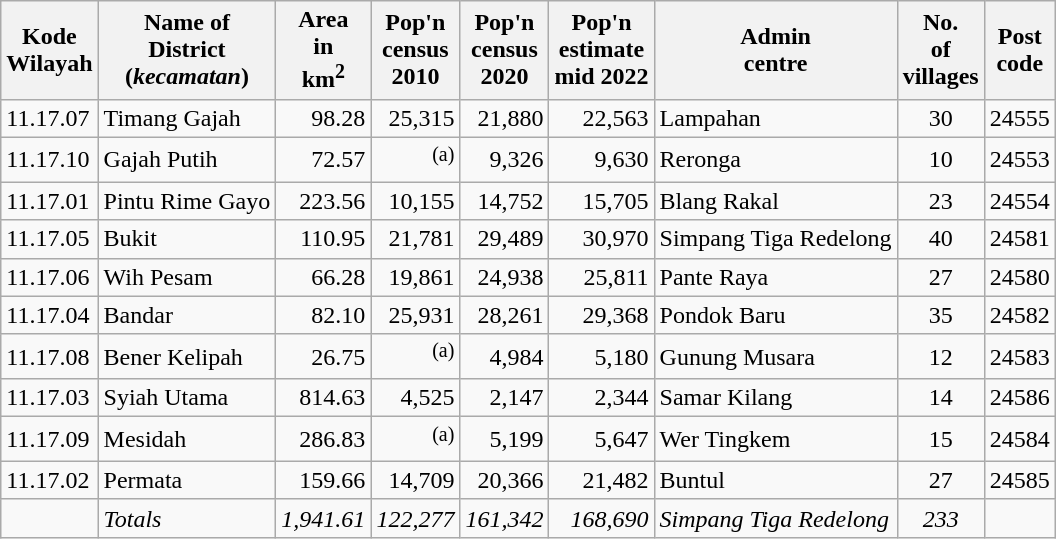<table class="sortable wikitable">
<tr>
<th>Kode <br>Wilayah</th>
<th>Name of<br>District<br>(<em>kecamatan</em>)</th>
<th>Area<br>in <br>km<sup>2</sup></th>
<th>Pop'n<br>census<br>2010</th>
<th>Pop'n<br>census<br>2020</th>
<th>Pop'n<br>estimate<br>mid 2022</th>
<th>Admin <br> centre</th>
<th>No. <br>of<br>villages</th>
<th>Post<br>code</th>
</tr>
<tr>
<td>11.17.07</td>
<td>Timang Gajah</td>
<td align="right">98.28</td>
<td align="right">25,315</td>
<td align="right">21,880</td>
<td align="right">22,563</td>
<td>Lampahan</td>
<td align="center">30</td>
<td>24555</td>
</tr>
<tr>
<td>11.17.10</td>
<td>Gajah Putih</td>
<td align="right">72.57</td>
<td align="right"><sup>(a)</sup></td>
<td align="right">9,326</td>
<td align="right">9,630</td>
<td>Reronga</td>
<td align="center">10</td>
<td>24553</td>
</tr>
<tr>
<td>11.17.01</td>
<td>Pintu Rime Gayo</td>
<td align="right">223.56</td>
<td align="right">10,155</td>
<td align="right">14,752</td>
<td align="right">15,705</td>
<td>Blang Rakal</td>
<td align="center">23</td>
<td>24554</td>
</tr>
<tr>
<td>11.17.05</td>
<td>Bukit</td>
<td align="right">110.95</td>
<td align="right">21,781</td>
<td align="right">29,489</td>
<td align="right">30,970</td>
<td>Simpang Tiga Redelong</td>
<td align="center">40</td>
<td>24581</td>
</tr>
<tr>
<td>11.17.06</td>
<td>Wih Pesam</td>
<td align="right">66.28</td>
<td align="right">19,861</td>
<td align="right">24,938</td>
<td align="right">25,811</td>
<td>Pante Raya</td>
<td align="center">27</td>
<td>24580</td>
</tr>
<tr>
<td>11.17.04</td>
<td>Bandar</td>
<td align="right">82.10</td>
<td align="right">25,931</td>
<td align="right">28,261</td>
<td align="right">29,368</td>
<td>Pondok Baru</td>
<td align="center">35</td>
<td>24582</td>
</tr>
<tr>
<td>11.17.08</td>
<td>Bener Kelipah</td>
<td align="right">26.75</td>
<td align="right"><sup>(a)</sup></td>
<td align="right">4,984</td>
<td align="right">5,180</td>
<td>Gunung Musara</td>
<td align="center">12</td>
<td>24583</td>
</tr>
<tr>
<td>11.17.03</td>
<td>Syiah Utama</td>
<td align="right">814.63</td>
<td align="right">4,525</td>
<td align="right">2,147</td>
<td align="right">2,344</td>
<td>Samar Kilang</td>
<td align="center">14</td>
<td>24586</td>
</tr>
<tr>
<td>11.17.09</td>
<td>Mesidah</td>
<td align="right">286.83</td>
<td align="right"><sup>(a)</sup></td>
<td align="right">5,199</td>
<td align="right">5,647</td>
<td>Wer Tingkem</td>
<td align="center">15</td>
<td>24584</td>
</tr>
<tr>
<td>11.17.02</td>
<td>Permata</td>
<td align="right">159.66</td>
<td align="right">14,709</td>
<td align="right">20,366</td>
<td align="right">21,482</td>
<td>Buntul</td>
<td align="center">27</td>
<td>24585</td>
</tr>
<tr>
<td></td>
<td><em>Totals</em></td>
<td align="right"><em>1,941.61</em></td>
<td align="right"><em>122,277</em></td>
<td align="right"><em>161,342</em></td>
<td align="right"><em>168,690</em></td>
<td><em>Simpang Tiga Redelong</em></td>
<td align="center"><em>233</em></td>
<td></td>
</tr>
</table>
